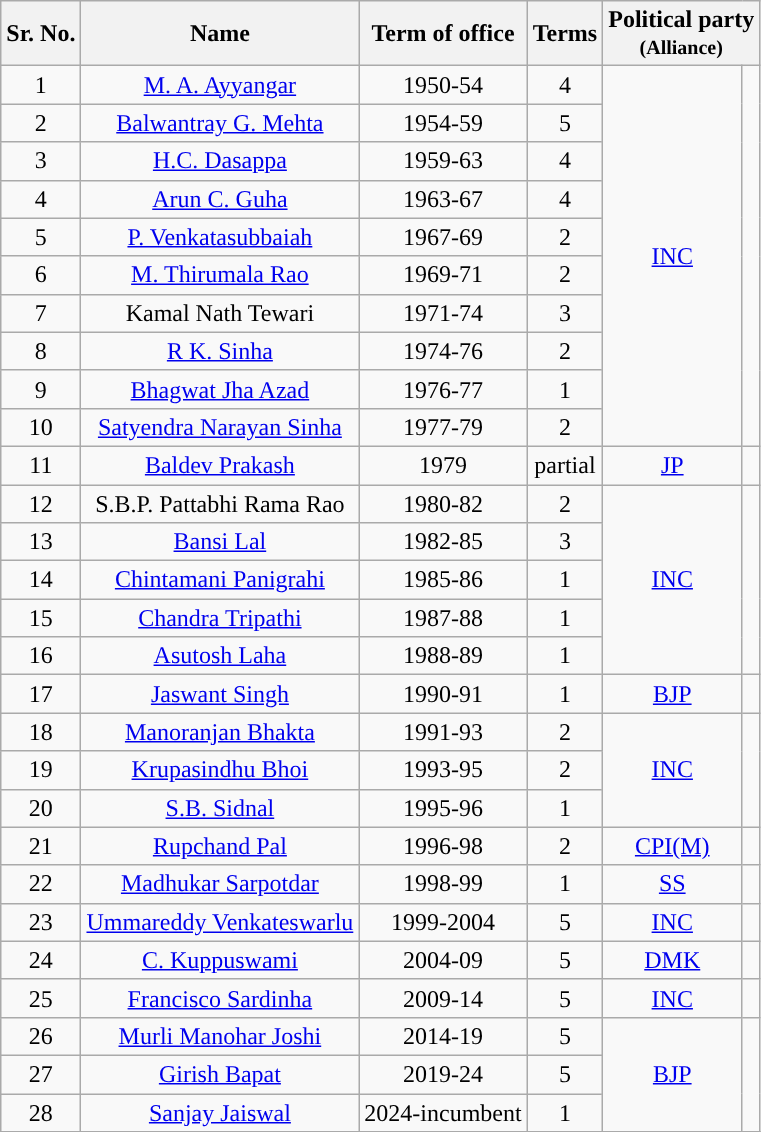<table class="wikitable sortable">
<tr>
<th>Sr. No.</th>
<th>Name</th>
<th>Term of office</th>
<th>Terms</th>
<th colspan="2">Political party<br><small>(Alliance)</small></th>
</tr>
<tr align="center">
<td>1</td>
<td><a href='#'>M. A. Ayyangar</a></td>
<td>1950-54</td>
<td>4</td>
<td rowspan="10"><a href='#'>INC</a></td>
<td rowspan="10" width="px"></td>
</tr>
<tr align="center">
<td>2</td>
<td><a href='#'>Balwantray G. Mehta</a></td>
<td>1954-59</td>
<td>5</td>
</tr>
<tr align="center">
<td>3</td>
<td><a href='#'>H.C. Dasappa</a></td>
<td>1959-63</td>
<td>4</td>
</tr>
<tr align="center">
<td>4</td>
<td><a href='#'>Arun C. Guha</a></td>
<td>1963-67</td>
<td>4</td>
</tr>
<tr align="center">
<td>5</td>
<td><a href='#'>P. Venkatasubbaiah</a></td>
<td>1967-69</td>
<td>2</td>
</tr>
<tr align="center">
<td>6</td>
<td><a href='#'>M. Thirumala Rao</a></td>
<td>1969-71</td>
<td>2</td>
</tr>
<tr align="center">
<td>7</td>
<td>Kamal Nath Tewari</td>
<td>1971-74</td>
<td>3</td>
</tr>
<tr align="center">
<td>8</td>
<td><a href='#'>R K. Sinha</a></td>
<td>1974-76</td>
<td>2</td>
</tr>
<tr align="center">
<td>9</td>
<td><a href='#'>Bhagwat Jha Azad</a></td>
<td>1976-77</td>
<td>1</td>
</tr>
<tr align="center">
<td>10</td>
<td><a href='#'>Satyendra Narayan Sinha</a></td>
<td>1977-79</td>
<td>2</td>
</tr>
<tr align="center">
<td>11</td>
<td><a href='#'>Baldev Prakash</a></td>
<td>1979</td>
<td>partial</td>
<td><a href='#'>JP</a></td>
<td></td>
</tr>
<tr align="center">
<td>12</td>
<td>S.B.P. Pattabhi Rama Rao</td>
<td>1980-82</td>
<td>2</td>
<td rowspan="5"><a href='#'>INC</a></td>
<td rowspan="5" width="px"></td>
</tr>
<tr align="center">
<td>13</td>
<td><a href='#'>Bansi Lal</a></td>
<td>1982-85</td>
<td>3</td>
</tr>
<tr align="center">
<td>14</td>
<td><a href='#'>Chintamani Panigrahi</a></td>
<td>1985-86</td>
<td>1</td>
</tr>
<tr align="center">
<td>15</td>
<td><a href='#'>Chandra Tripathi</a></td>
<td>1987-88</td>
<td>1</td>
</tr>
<tr align="center">
<td>16</td>
<td><a href='#'>Asutosh Laha</a></td>
<td>1988-89</td>
<td>1</td>
</tr>
<tr align="center">
<td>17</td>
<td><a href='#'>Jaswant Singh</a></td>
<td>1990-91</td>
<td>1</td>
<td><a href='#'>BJP</a></td>
<td></td>
</tr>
<tr align="center">
<td>18</td>
<td><a href='#'>Manoranjan Bhakta</a></td>
<td>1991-93</td>
<td>2</td>
<td rowspan="3"><a href='#'>INC</a></td>
<td rowspan="3" width="px"></td>
</tr>
<tr align="center">
<td>19</td>
<td><a href='#'>Krupasindhu Bhoi</a></td>
<td>1993-95</td>
<td>2</td>
</tr>
<tr align="center">
<td>20</td>
<td><a href='#'>S.B. Sidnal</a></td>
<td>1995-96</td>
<td>1</td>
</tr>
<tr align="center">
<td>21</td>
<td><a href='#'>Rupchand Pal</a></td>
<td>1996-98</td>
<td>2</td>
<td rowspan="1"><a href='#'>CPI(M)</a></td>
<td></td>
</tr>
<tr align="center">
<td>22</td>
<td><a href='#'>Madhukar Sarpotdar</a></td>
<td>1998-99</td>
<td>1</td>
<td><a href='#'>SS</a></td>
<td></td>
</tr>
<tr align="center">
<td>23</td>
<td><a href='#'>Ummareddy Venkateswarlu</a></td>
<td>1999-2004</td>
<td>5</td>
<td rowspan="1"><a href='#'>INC</a></td>
<td></td>
</tr>
<tr align="center">
<td>24</td>
<td><a href='#'>C. Kuppuswami</a></td>
<td>2004-09</td>
<td>5</td>
<td><a href='#'>DMK</a></td>
<td></td>
</tr>
<tr align="center">
<td>25</td>
<td><a href='#'>Francisco Sardinha</a></td>
<td>2009-14</td>
<td>5</td>
<td rowspan="1"><a href='#'>INC</a></td>
<td></td>
</tr>
<tr align="center">
<td>26</td>
<td><a href='#'>Murli Manohar Joshi</a></td>
<td>2014-19</td>
<td>5</td>
<td rowspan="3"><a href='#'>BJP</a></td>
<td rowspan="3" width="px"></td>
</tr>
<tr align="center">
<td>27</td>
<td><a href='#'>Girish Bapat</a></td>
<td>2019-24</td>
<td>5</td>
</tr>
<tr align="center">
<td>28</td>
<td><a href='#'>Sanjay Jaiswal</a></td>
<td>2024-incumbent</td>
<td>1</td>
</tr>
<tr align="center">
</tr>
</table>
